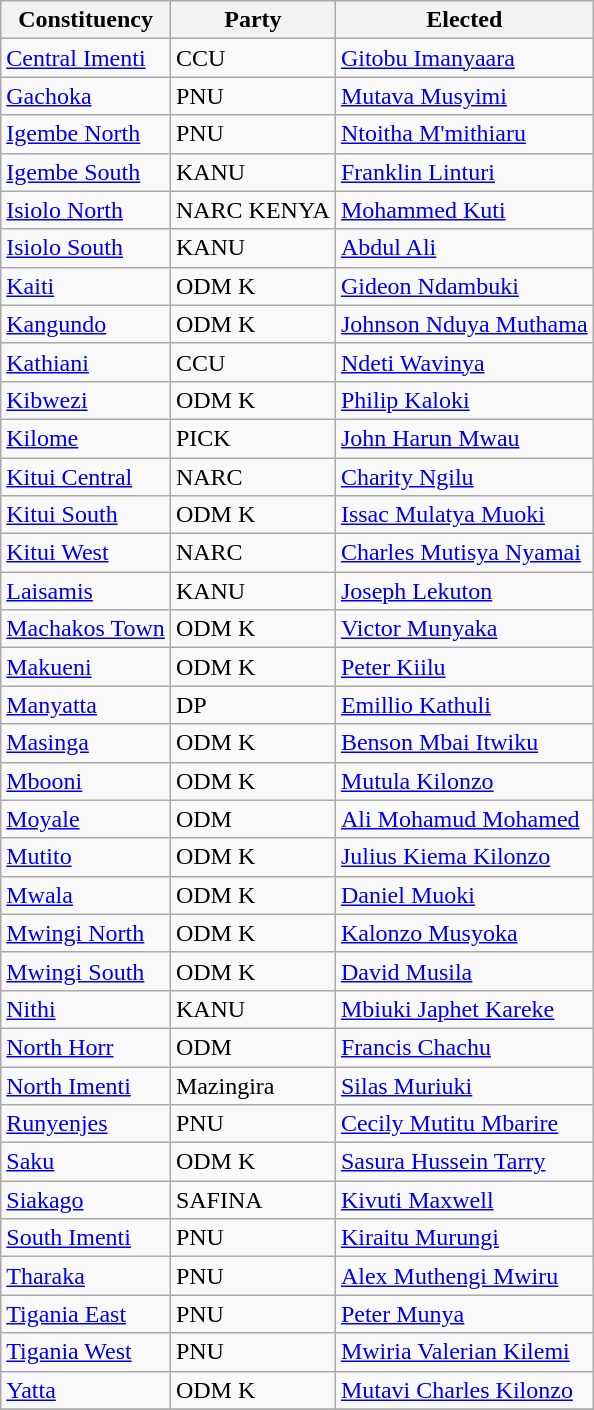<table class="wikitable">
<tr>
<th>Constituency</th>
<th>Party  <br><small></small></th>
<th>Elected</th>
</tr>
<tr>
<td><a href='#'>Central Imenti</a></td>
<td>CCU</td>
<td><a href='#'>Gitobu Imanyaara</a></td>
</tr>
<tr>
<td><a href='#'>Gachoka</a></td>
<td>PNU</td>
<td><a href='#'>Mutava Musyimi</a></td>
</tr>
<tr>
<td><a href='#'>Igembe North</a></td>
<td>PNU</td>
<td><a href='#'>Ntoitha M'mithiaru</a></td>
</tr>
<tr>
<td><a href='#'>Igembe South</a></td>
<td>KANU</td>
<td><a href='#'>Franklin Linturi</a></td>
</tr>
<tr>
<td><a href='#'>Isiolo North</a></td>
<td>NARC KENYA</td>
<td><a href='#'>Mohammed Kuti</a></td>
</tr>
<tr>
<td><a href='#'>Isiolo South</a></td>
<td>KANU</td>
<td><a href='#'>Abdul Ali</a></td>
</tr>
<tr>
<td><a href='#'>Kaiti</a></td>
<td>ODM K</td>
<td><a href='#'>Gideon Ndambuki</a></td>
</tr>
<tr>
<td><a href='#'>Kangundo</a></td>
<td>ODM K</td>
<td><a href='#'>Johnson Nduya Muthama</a></td>
</tr>
<tr>
<td><a href='#'>Kathiani</a></td>
<td>CCU</td>
<td><a href='#'>Ndeti Wavinya</a></td>
</tr>
<tr>
<td><a href='#'>Kibwezi</a></td>
<td>ODM K</td>
<td><a href='#'>Philip Kaloki</a></td>
</tr>
<tr>
<td><a href='#'>Kilome</a></td>
<td>PICK</td>
<td><a href='#'>John Harun Mwau</a></td>
</tr>
<tr>
<td><a href='#'>Kitui Central</a></td>
<td>NARC</td>
<td><a href='#'>Charity Ngilu</a></td>
</tr>
<tr>
<td><a href='#'>Kitui South</a></td>
<td>ODM K</td>
<td><a href='#'>Issac Mulatya Muoki</a></td>
</tr>
<tr>
<td><a href='#'>Kitui West</a></td>
<td>NARC</td>
<td><a href='#'>Charles Mutisya Nyamai</a></td>
</tr>
<tr>
<td><a href='#'>Laisamis</a></td>
<td>KANU</td>
<td><a href='#'>Joseph Lekuton</a></td>
</tr>
<tr>
<td><a href='#'>Machakos Town</a></td>
<td>ODM K</td>
<td><a href='#'>Victor Munyaka</a></td>
</tr>
<tr>
<td><a href='#'>Makueni</a></td>
<td>ODM K</td>
<td><a href='#'>Peter Kiilu</a></td>
</tr>
<tr>
<td><a href='#'>Manyatta</a></td>
<td>DP</td>
<td><a href='#'>Emillio Kathuli</a></td>
</tr>
<tr>
<td><a href='#'>Masinga</a></td>
<td>ODM K</td>
<td><a href='#'>Benson Mbai Itwiku</a></td>
</tr>
<tr>
<td><a href='#'>Mbooni</a></td>
<td>ODM K</td>
<td><a href='#'>Mutula Kilonzo</a></td>
</tr>
<tr>
<td><a href='#'>Moyale</a></td>
<td>ODM</td>
<td><a href='#'>Ali Mohamud Mohamed</a></td>
</tr>
<tr>
<td><a href='#'>Mutito</a></td>
<td>ODM K</td>
<td><a href='#'>Julius Kiema Kilonzo</a></td>
</tr>
<tr>
<td><a href='#'>Mwala</a></td>
<td>ODM K</td>
<td><a href='#'>Daniel Muoki</a></td>
</tr>
<tr>
<td><a href='#'>Mwingi North</a></td>
<td>ODM K</td>
<td><a href='#'>Kalonzo Musyoka</a></td>
</tr>
<tr>
<td><a href='#'>Mwingi South</a></td>
<td>ODM K</td>
<td><a href='#'>David Musila</a></td>
</tr>
<tr>
<td><a href='#'>Nithi</a></td>
<td>KANU</td>
<td><a href='#'>Mbiuki Japhet Kareke</a></td>
</tr>
<tr>
<td><a href='#'>North Horr</a></td>
<td>ODM</td>
<td><a href='#'>Francis Chachu</a></td>
</tr>
<tr>
<td><a href='#'>North Imenti</a></td>
<td>Mazingira</td>
<td><a href='#'>Silas Muriuki</a></td>
</tr>
<tr>
<td><a href='#'>Runyenjes</a></td>
<td>PNU</td>
<td><a href='#'>Cecily Mutitu Mbarire</a></td>
</tr>
<tr>
<td><a href='#'>Saku</a></td>
<td>ODM K</td>
<td><a href='#'>Sasura Hussein Tarry</a></td>
</tr>
<tr>
<td><a href='#'>Siakago</a></td>
<td>SAFINA</td>
<td><a href='#'>Kivuti Maxwell</a></td>
</tr>
<tr>
<td><a href='#'>South Imenti</a></td>
<td>PNU</td>
<td><a href='#'>Kiraitu Murungi</a></td>
</tr>
<tr>
<td><a href='#'>Tharaka</a></td>
<td>PNU</td>
<td><a href='#'>Alex Muthengi Mwiru</a></td>
</tr>
<tr>
<td><a href='#'>Tigania East</a></td>
<td>PNU</td>
<td><a href='#'>Peter Munya</a></td>
</tr>
<tr>
<td><a href='#'>Tigania West</a></td>
<td>PNU</td>
<td><a href='#'>Mwiria Valerian Kilemi</a></td>
</tr>
<tr>
<td><a href='#'>Yatta</a></td>
<td>ODM K</td>
<td><a href='#'>Mutavi Charles Kilonzo</a></td>
</tr>
<tr>
</tr>
</table>
